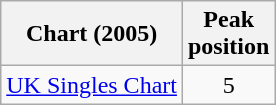<table class="wikitable">
<tr>
<th>Chart (2005)</th>
<th>Peak<br>position</th>
</tr>
<tr>
<td><a href='#'>UK Singles Chart</a></td>
<td style="text-align:center;">5</td>
</tr>
</table>
